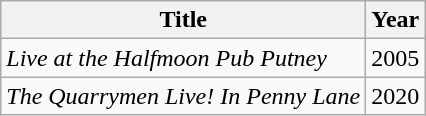<table class="wikitable">
<tr>
<th>Title</th>
<th>Year</th>
</tr>
<tr>
<td><em>Live at the Halfmoon Pub Putney</em></td>
<td>2005</td>
</tr>
<tr>
<td><em>The Quarrymen Live! In Penny Lane</em></td>
<td>2020</td>
</tr>
</table>
